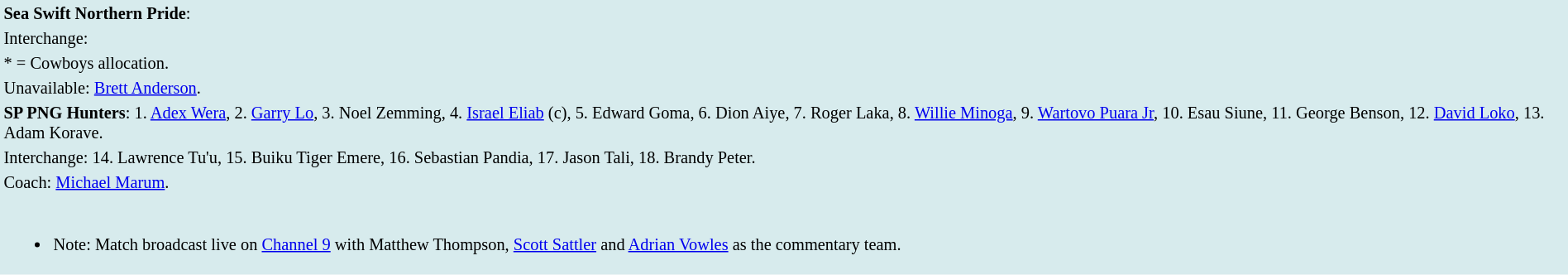<table style="background:#d7ebed; font-size:85%; width:100%;">
<tr>
<td><strong>Sea Swift Northern Pride</strong>:             </td>
</tr>
<tr>
<td>Interchange:    </td>
</tr>
<tr>
<td>* = Cowboys allocation.</td>
</tr>
<tr>
<td>Unavailable: <a href='#'>Brett Anderson</a>.</td>
</tr>
<tr>
<td><strong>SP PNG Hunters</strong>: 1. <a href='#'>Adex Wera</a>, 2. <a href='#'>Garry Lo</a>, 3. Noel Zemming, 4. <a href='#'>Israel Eliab</a> (c), 5. Edward Goma, 6. Dion Aiye, 7. Roger Laka, 8. <a href='#'>Willie Minoga</a>, 9. <a href='#'>Wartovo Puara Jr</a>, 10. Esau Siune, 11. George Benson, 12. <a href='#'>David Loko</a>, 13. Adam Korave.</td>
</tr>
<tr>
<td>Interchange: 14. Lawrence Tu'u, 15. Buiku Tiger Emere, 16. Sebastian Pandia, 17. Jason Tali, 18. Brandy Peter.</td>
</tr>
<tr>
<td>Coach: <a href='#'>Michael Marum</a>.</td>
</tr>
<tr>
<td><br><ul><li>Note: Match broadcast live on <a href='#'>Channel 9</a> with Matthew Thompson, <a href='#'>Scott Sattler</a> and <a href='#'>Adrian Vowles</a> as the commentary team.</li></ul></td>
</tr>
</table>
